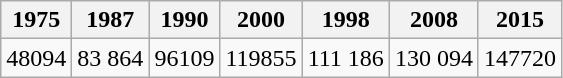<table class="wikitable">
<tr>
<th>1975</th>
<th>1987</th>
<th>1990</th>
<th>2000</th>
<th>1998</th>
<th>2008</th>
<th>2015</th>
</tr>
<tr>
<td>48094</td>
<td>83 864</td>
<td>96109</td>
<td>119855</td>
<td>111 186</td>
<td>130 094</td>
<td>147720</td>
</tr>
</table>
